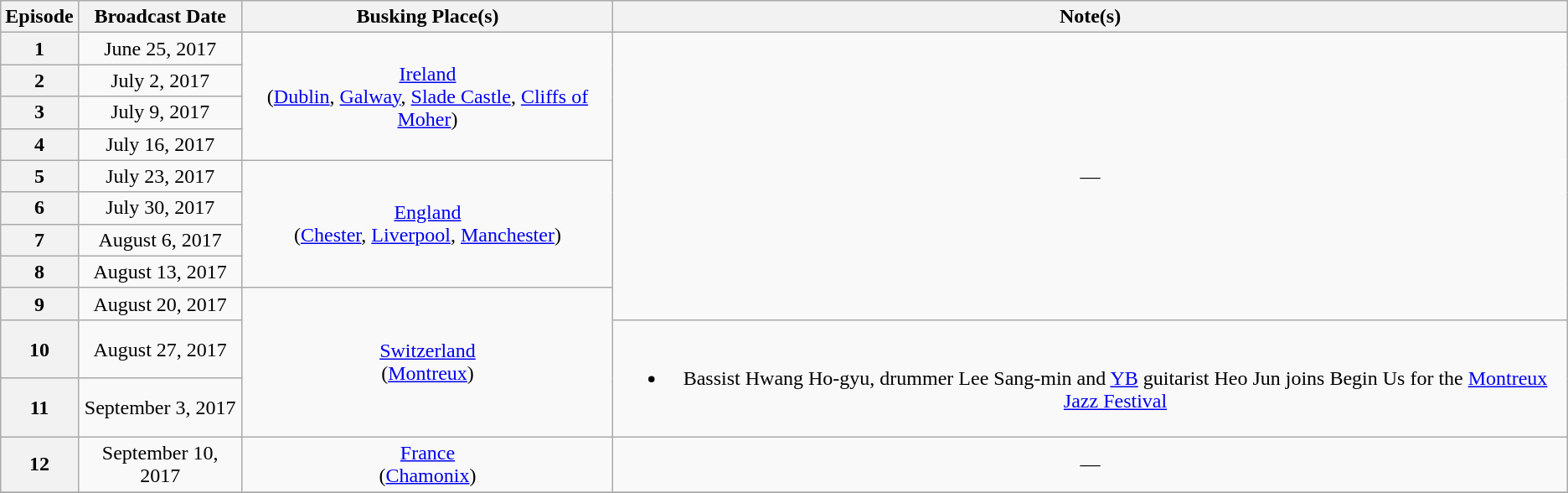<table class="wikitable" style="text-align:center;">
<tr>
<th width=20>Episode</th>
<th>Broadcast Date</th>
<th>Busking Place(s)</th>
<th>Note(s)</th>
</tr>
<tr>
<th>1</th>
<td>June 25, 2017</td>
<td rowspan="4"><a href='#'>Ireland</a><br>(<a href='#'>Dublin</a>, <a href='#'>Galway</a>, <a href='#'>Slade Castle</a>, <a href='#'>Cliffs of Moher</a>)</td>
<td rowspan="9">—</td>
</tr>
<tr>
<th>2</th>
<td>July 2, 2017</td>
</tr>
<tr>
<th>3</th>
<td>July 9, 2017</td>
</tr>
<tr>
<th>4</th>
<td>July 16, 2017</td>
</tr>
<tr>
<th>5</th>
<td>July 23, 2017</td>
<td rowspan="4"><a href='#'>England</a><br>(<a href='#'>Chester</a>, <a href='#'>Liverpool</a>, <a href='#'>Manchester</a>)</td>
</tr>
<tr>
<th>6</th>
<td>July 30, 2017</td>
</tr>
<tr>
<th>7</th>
<td>August 6, 2017</td>
</tr>
<tr>
<th>8</th>
<td>August 13, 2017</td>
</tr>
<tr>
<th>9</th>
<td>August 20, 2017</td>
<td rowspan="3"><a href='#'>Switzerland</a><br>(<a href='#'>Montreux</a>)</td>
</tr>
<tr>
<th>10</th>
<td>August 27, 2017</td>
<td rowspan="2"><br><ul><li>Bassist Hwang Ho-gyu, drummer Lee Sang-min and <a href='#'>YB</a> guitarist Heo Jun joins Begin Us for the <a href='#'>Montreux Jazz Festival</a></li></ul></td>
</tr>
<tr>
<th>11</th>
<td>September 3, 2017</td>
</tr>
<tr>
<th>12</th>
<td>September 10, 2017</td>
<td><a href='#'>France</a><br>(<a href='#'>Chamonix</a>)</td>
<td>—</td>
</tr>
<tr>
</tr>
</table>
